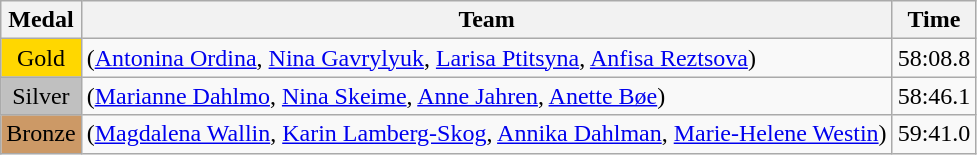<table class="wikitable">
<tr>
<th>Medal</th>
<th>Team</th>
<th>Time</th>
</tr>
<tr>
<td style="text-align:center;background-color:gold;">Gold</td>
<td> (<a href='#'>Antonina Ordina</a>, <a href='#'>Nina Gavrylyuk</a>, <a href='#'>Larisa Ptitsyna</a>, <a href='#'>Anfisa Reztsova</a>)</td>
<td>58:08.8</td>
</tr>
<tr>
<td style="text-align:center;background-color:silver;">Silver</td>
<td> (<a href='#'>Marianne Dahlmo</a>, <a href='#'>Nina Skeime</a>, <a href='#'>Anne Jahren</a>, <a href='#'>Anette Bøe</a>)</td>
<td>58:46.1</td>
</tr>
<tr>
<td style="text-align:center;background-color:#CC9966;">Bronze</td>
<td> (<a href='#'>Magdalena Wallin</a>, <a href='#'>Karin Lamberg-Skog</a>, <a href='#'>Annika Dahlman</a>, <a href='#'>Marie-Helene Westin</a>)</td>
<td>59:41.0</td>
</tr>
</table>
